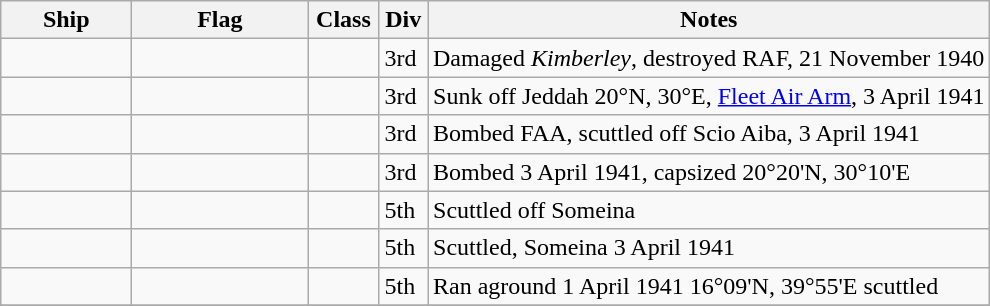<table class="wikitable sortable">
<tr>
<th scope="col" width="80px">Ship</th>
<th scope="col" width="110px">Flag</th>
<th width="40px">Class</th>
<th width="25px">Div</th>
<th>Notes</th>
</tr>
<tr>
<td align="left"></td>
<td align="left"></td>
<td align="left"></td>
<td align="left">3rd</td>
<td align="left">Damaged <em>Kimberley</em>, destroyed RAF, 21 November 1940</td>
</tr>
<tr>
<td align="left"></td>
<td align="left"></td>
<td align="left"></td>
<td align="left">3rd</td>
<td align="left">Sunk off Jeddah 20°N, 30°E, <a href='#'>Fleet Air Arm</a>, 3 April 1941</td>
</tr>
<tr>
<td align="left"></td>
<td align="left"></td>
<td align="left"></td>
<td align="left">3rd</td>
<td align="left">Bombed FAA, scuttled off Scio Aiba, 3 April 1941</td>
</tr>
<tr>
<td align="left"></td>
<td align="left"></td>
<td align="left"></td>
<td align="left">3rd</td>
<td align="left">Bombed  3 April 1941, capsized 20°20'N, 30°10'E</td>
</tr>
<tr>
<td align="left"></td>
<td align="left"></td>
<td align="left"></td>
<td align="left">5th</td>
<td align="left">Scuttled off Someina</td>
</tr>
<tr>
<td align="left"></td>
<td align="left"></td>
<td align="left"></td>
<td align="left">5th</td>
<td align="left">Scuttled, Someina 3 April 1941</td>
</tr>
<tr>
<td align="left"></td>
<td align="left"></td>
<td align="left"></td>
<td align="left">5th</td>
<td align="left">Ran aground 1 April 1941 16°09'N, 39°55'E scuttled</td>
</tr>
<tr>
</tr>
</table>
